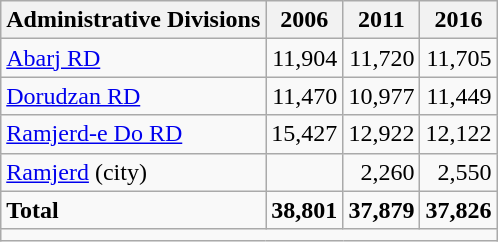<table class="wikitable">
<tr>
<th>Administrative Divisions</th>
<th>2006</th>
<th>2011</th>
<th>2016</th>
</tr>
<tr>
<td><a href='#'>Abarj RD</a></td>
<td style="text-align: right;">11,904</td>
<td style="text-align: right;">11,720</td>
<td style="text-align: right;">11,705</td>
</tr>
<tr>
<td><a href='#'>Dorudzan RD</a></td>
<td style="text-align: right;">11,470</td>
<td style="text-align: right;">10,977</td>
<td style="text-align: right;">11,449</td>
</tr>
<tr>
<td><a href='#'>Ramjerd-e Do RD</a></td>
<td style="text-align: right;">15,427</td>
<td style="text-align: right;">12,922</td>
<td style="text-align: right;">12,122</td>
</tr>
<tr>
<td><a href='#'>Ramjerd</a> (city)</td>
<td style="text-align: right;"></td>
<td style="text-align: right;">2,260</td>
<td style="text-align: right;">2,550</td>
</tr>
<tr>
<td><strong>Total</strong></td>
<td style="text-align: right;"><strong>38,801</strong></td>
<td style="text-align: right;"><strong>37,879</strong></td>
<td style="text-align: right;"><strong>37,826</strong></td>
</tr>
<tr>
<td colspan=4></td>
</tr>
</table>
